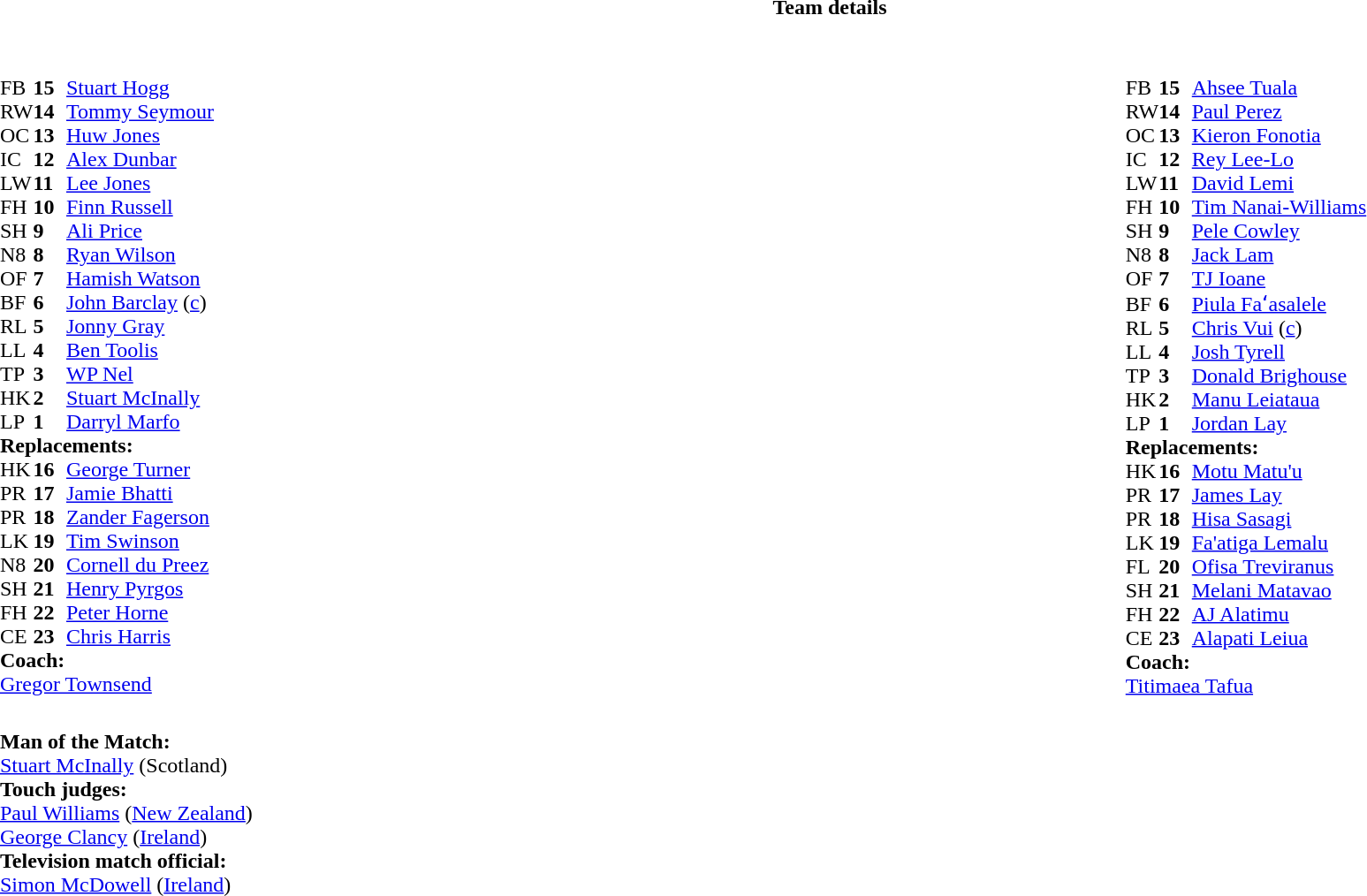<table border="0" style="width:100%" class="collapsible collapsed">
<tr>
<th>Team details</th>
</tr>
<tr>
<td><br><table style="width:100%">
<tr>
<td style="vertical-align:top;width:50%"><br><table style="font-size:100%" cellspacing="0" cellpadding="0">
<tr>
<th width="25"></th>
<th width="25"></th>
</tr>
<tr>
<td>FB</td>
<td><strong>15</strong></td>
<td><a href='#'>Stuart Hogg</a></td>
</tr>
<tr>
<td>RW</td>
<td><strong>14</strong></td>
<td><a href='#'>Tommy Seymour</a></td>
<td></td>
<td></td>
</tr>
<tr>
<td>OC</td>
<td><strong>13</strong></td>
<td><a href='#'>Huw Jones</a></td>
</tr>
<tr>
<td>IC</td>
<td><strong>12</strong></td>
<td><a href='#'>Alex Dunbar</a></td>
</tr>
<tr>
<td>LW</td>
<td><strong>11</strong></td>
<td><a href='#'>Lee Jones</a></td>
</tr>
<tr>
<td>FH</td>
<td><strong>10</strong></td>
<td><a href='#'>Finn Russell</a></td>
<td></td>
<td></td>
</tr>
<tr>
<td>SH</td>
<td><strong>9</strong></td>
<td><a href='#'>Ali Price</a></td>
<td></td>
<td></td>
</tr>
<tr>
<td>N8</td>
<td><strong>8</strong></td>
<td><a href='#'>Ryan Wilson</a></td>
</tr>
<tr>
<td>OF</td>
<td><strong>7</strong></td>
<td><a href='#'>Hamish Watson</a></td>
</tr>
<tr>
<td>BF</td>
<td><strong>6</strong></td>
<td><a href='#'>John Barclay</a> (<a href='#'>c</a>)</td>
<td></td>
<td></td>
</tr>
<tr>
<td>RL</td>
<td><strong>5</strong></td>
<td><a href='#'>Jonny Gray</a></td>
</tr>
<tr>
<td>LL</td>
<td><strong>4</strong></td>
<td><a href='#'>Ben Toolis</a></td>
<td></td>
<td></td>
</tr>
<tr>
<td>TP</td>
<td><strong>3</strong></td>
<td><a href='#'>WP Nel</a></td>
<td></td>
<td></td>
</tr>
<tr>
<td>HK</td>
<td><strong>2</strong></td>
<td><a href='#'>Stuart McInally</a></td>
<td></td>
<td></td>
</tr>
<tr>
<td>LP</td>
<td><strong>1</strong></td>
<td><a href='#'>Darryl Marfo</a></td>
<td></td>
<td></td>
</tr>
<tr>
<td colspan="3"><strong>Replacements:</strong></td>
</tr>
<tr>
<td>HK</td>
<td><strong>16</strong></td>
<td><a href='#'>George Turner</a></td>
<td></td>
<td></td>
</tr>
<tr>
<td>PR</td>
<td><strong>17</strong></td>
<td><a href='#'>Jamie Bhatti</a></td>
<td></td>
<td></td>
</tr>
<tr>
<td>PR</td>
<td><strong>18</strong></td>
<td><a href='#'>Zander Fagerson</a></td>
<td></td>
<td></td>
</tr>
<tr>
<td>LK</td>
<td><strong>19</strong></td>
<td><a href='#'>Tim Swinson</a></td>
<td></td>
<td></td>
</tr>
<tr>
<td>N8</td>
<td><strong>20</strong></td>
<td><a href='#'>Cornell du Preez</a></td>
<td></td>
<td></td>
</tr>
<tr>
<td>SH</td>
<td><strong>21</strong></td>
<td><a href='#'>Henry Pyrgos</a></td>
<td></td>
<td></td>
</tr>
<tr>
<td>FH</td>
<td><strong>22</strong></td>
<td><a href='#'>Peter Horne</a></td>
<td></td>
<td></td>
</tr>
<tr>
<td>CE</td>
<td><strong>23</strong></td>
<td><a href='#'>Chris Harris</a></td>
<td></td>
<td></td>
</tr>
<tr>
<td colspan="3"><strong>Coach:</strong></td>
</tr>
<tr>
<td colspan="4"> <a href='#'>Gregor Townsend</a></td>
</tr>
</table>
</td>
<td style="vertical-align:top;width:50%"><br><table cellspacing="0" cellpadding="0" style="font-size:100%;margin:auto">
<tr>
<th width="25"></th>
<th width="25"></th>
</tr>
<tr>
<td>FB</td>
<td><strong>15</strong></td>
<td><a href='#'>Ahsee Tuala</a></td>
<td></td>
<td></td>
</tr>
<tr>
<td>RW</td>
<td><strong>14</strong></td>
<td><a href='#'>Paul Perez</a></td>
</tr>
<tr>
<td>OC</td>
<td><strong>13</strong></td>
<td><a href='#'>Kieron Fonotia</a></td>
</tr>
<tr>
<td>IC</td>
<td><strong>12</strong></td>
<td><a href='#'>Rey Lee-Lo</a></td>
<td></td>
<td></td>
</tr>
<tr>
<td>LW</td>
<td><strong>11</strong></td>
<td><a href='#'>David Lemi</a></td>
</tr>
<tr>
<td>FH</td>
<td><strong>10</strong></td>
<td><a href='#'>Tim Nanai-Williams</a></td>
</tr>
<tr>
<td>SH</td>
<td><strong>9</strong></td>
<td><a href='#'>Pele Cowley</a></td>
<td></td>
<td></td>
</tr>
<tr>
<td>N8</td>
<td><strong>8</strong></td>
<td><a href='#'>Jack Lam</a></td>
</tr>
<tr>
<td>OF</td>
<td><strong>7</strong></td>
<td><a href='#'>TJ Ioane</a></td>
<td></td>
<td></td>
</tr>
<tr>
<td>BF</td>
<td><strong>6</strong></td>
<td><a href='#'>Piula Faʻasalele</a></td>
</tr>
<tr>
<td>RL</td>
<td><strong>5</strong></td>
<td><a href='#'>Chris Vui</a> (<a href='#'>c</a>)</td>
</tr>
<tr>
<td>LL</td>
<td><strong>4</strong></td>
<td><a href='#'>Josh Tyrell</a></td>
<td></td>
<td></td>
</tr>
<tr>
<td>TP</td>
<td><strong>3</strong></td>
<td><a href='#'>Donald Brighouse</a></td>
<td></td>
<td></td>
</tr>
<tr>
<td>HK</td>
<td><strong>2</strong></td>
<td><a href='#'>Manu Leiataua</a></td>
<td></td>
<td></td>
</tr>
<tr>
<td>LP</td>
<td><strong>1</strong></td>
<td><a href='#'>Jordan Lay</a></td>
<td></td>
<td></td>
</tr>
<tr>
<td colspan="3"><strong>Replacements:</strong></td>
</tr>
<tr>
<td>HK</td>
<td><strong>16</strong></td>
<td><a href='#'>Motu Matu'u</a></td>
<td></td>
<td></td>
</tr>
<tr>
<td>PR</td>
<td><strong>17</strong></td>
<td><a href='#'>James Lay</a></td>
<td></td>
<td></td>
</tr>
<tr>
<td>PR</td>
<td><strong>18</strong></td>
<td><a href='#'>Hisa Sasagi</a></td>
<td></td>
<td></td>
</tr>
<tr>
<td>LK</td>
<td><strong>19</strong></td>
<td><a href='#'>Fa'atiga Lemalu</a></td>
<td></td>
<td></td>
</tr>
<tr>
<td>FL</td>
<td><strong>20</strong></td>
<td><a href='#'>Ofisa Treviranus</a></td>
<td></td>
<td></td>
</tr>
<tr>
<td>SH</td>
<td><strong>21</strong></td>
<td><a href='#'>Melani Matavao</a></td>
<td></td>
<td></td>
</tr>
<tr>
<td>FH</td>
<td><strong>22</strong></td>
<td><a href='#'>AJ Alatimu</a></td>
<td></td>
<td></td>
</tr>
<tr>
<td>CE</td>
<td><strong>23</strong></td>
<td><a href='#'>Alapati Leiua</a></td>
<td></td>
<td></td>
</tr>
<tr>
<td colspan="3"><strong>Coach:</strong></td>
</tr>
<tr>
<td colspan="4"> <a href='#'>Titimaea Tafua</a></td>
</tr>
</table>
</td>
</tr>
</table>
<table style="width:100%;font-size:100%">
<tr>
<td><br><strong>Man of the Match:</strong>
<br><a href='#'>Stuart McInally</a> (Scotland)<br><strong>Touch judges:</strong>
<br><a href='#'>Paul Williams</a> (<a href='#'>New Zealand</a>)
<br><a href='#'>George Clancy</a> (<a href='#'>Ireland</a>)
<br><strong>Television match official:</strong>
<br><a href='#'>Simon McDowell</a> (<a href='#'>Ireland</a>)</td>
</tr>
</table>
</td>
</tr>
</table>
